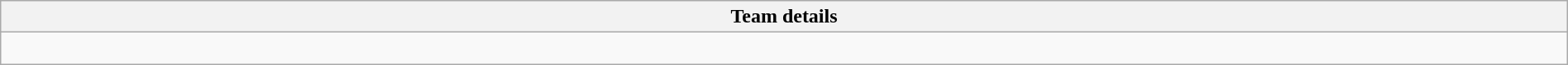<table class="wikitable collapsible collapsed" style="width:100%">
<tr>
<th>Team details</th>
</tr>
<tr>
<td><br></td>
</tr>
</table>
